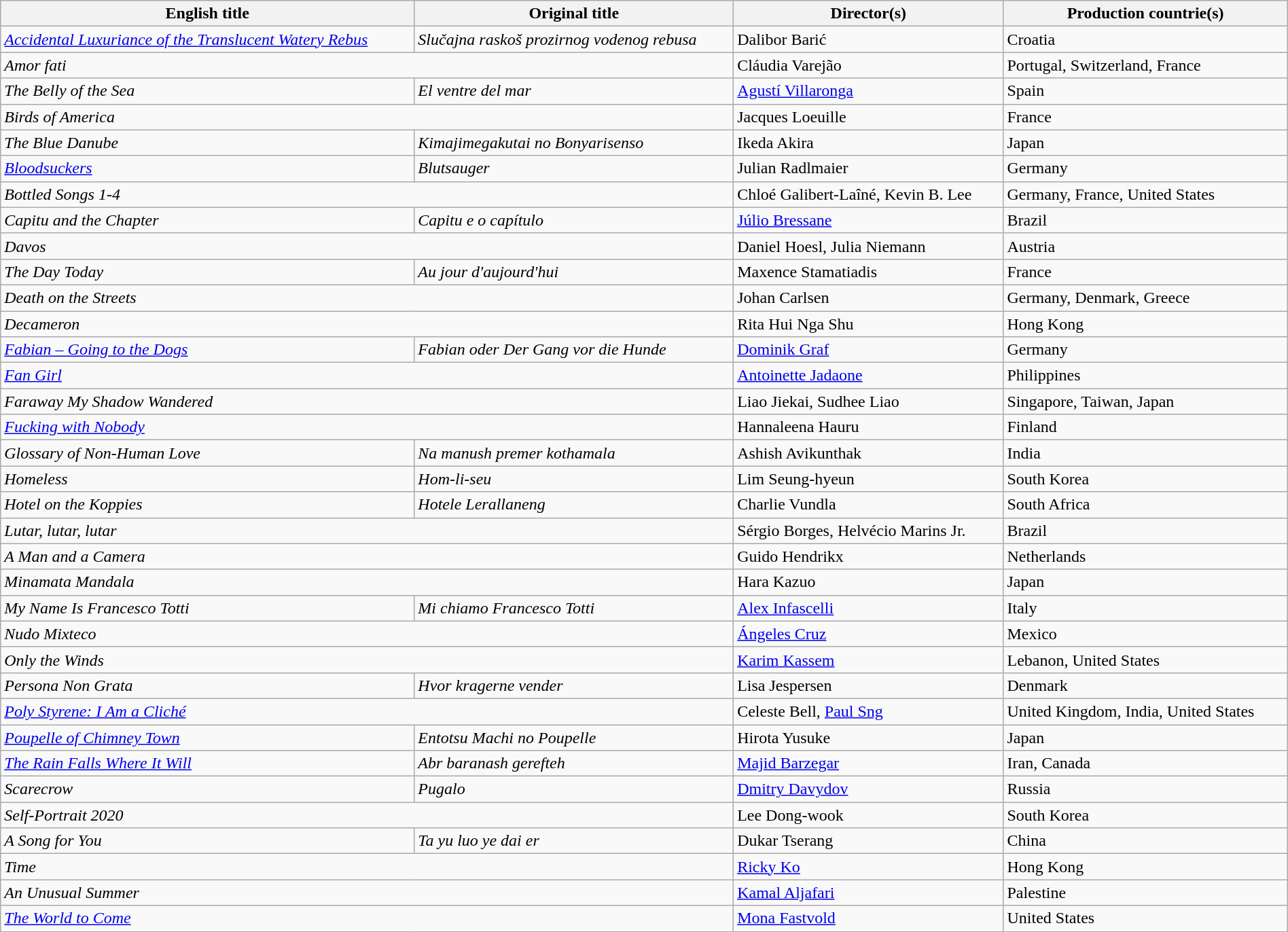<table class="sortable wikitable" style="width:100%; margin-bottom:4px" cellpadding="5">
<tr>
<th scope="col">English title</th>
<th scope="col">Original title</th>
<th scope="col">Director(s)</th>
<th scope="col">Production countrie(s)</th>
</tr>
<tr>
<td><em><a href='#'>Accidental Luxuriance of the Translucent Watery Rebus</a></em></td>
<td><em>Slučajna raskoš prozirnog vodenog rebusa</em></td>
<td>Dalibor Barić</td>
<td>Croatia</td>
</tr>
<tr>
<td colspan="2"><em>Amor fati</em></td>
<td>Cláudia Varejão</td>
<td>Portugal, Switzerland, France</td>
</tr>
<tr>
<td><em>The Belly of the Sea</em></td>
<td><em>El ventre del mar</em></td>
<td><a href='#'>Agustí Villaronga</a></td>
<td>Spain</td>
</tr>
<tr>
<td colspan="2"><em>Birds of America</em></td>
<td>Jacques Loeuille</td>
<td>France</td>
</tr>
<tr>
<td><em>The Blue Danube</em></td>
<td><em>Kimajimegakutai no Bonyarisenso</em></td>
<td>Ikeda Akira</td>
<td>Japan</td>
</tr>
<tr>
<td><em><a href='#'>Bloodsuckers</a></em></td>
<td><em>Blutsauger</em></td>
<td>Julian Radlmaier</td>
<td>Germany</td>
</tr>
<tr>
<td colspan="2"><em>Bottled Songs 1-4</em></td>
<td>Chloé Galibert-Laîné, Kevin B. Lee</td>
<td>Germany, France, United States</td>
</tr>
<tr>
<td><em>Capitu and the Chapter</em></td>
<td><em>Capitu e o capítulo</em></td>
<td><a href='#'>Júlio Bressane</a></td>
<td>Brazil</td>
</tr>
<tr>
<td colspan="2"><em>Davos</em></td>
<td>Daniel Hoesl, Julia Niemann</td>
<td>Austria</td>
</tr>
<tr>
<td><em>The Day Today</em></td>
<td><em>Au jour d'aujourd'hui</em></td>
<td>Maxence Stamatiadis</td>
<td>France</td>
</tr>
<tr>
<td colspan="2"><em>Death on the Streets</em></td>
<td>Johan Carlsen</td>
<td>Germany, Denmark, Greece</td>
</tr>
<tr>
<td colspan="2"><em>Decameron</em></td>
<td>Rita Hui Nga Shu</td>
<td>Hong Kong</td>
</tr>
<tr>
<td><em><a href='#'>Fabian – Going to the Dogs</a></em></td>
<td><em>Fabian oder Der Gang vor die Hunde</em></td>
<td><a href='#'>Dominik Graf</a></td>
<td>Germany</td>
</tr>
<tr>
<td colspan="2"><em><a href='#'>Fan Girl</a></em></td>
<td><a href='#'>Antoinette Jadaone</a></td>
<td>Philippines</td>
</tr>
<tr>
<td colspan="2"><em>Faraway My Shadow Wandered</em></td>
<td>Liao Jiekai, Sudhee Liao</td>
<td>Singapore, Taiwan, Japan</td>
</tr>
<tr>
<td colspan="2"><em><a href='#'>Fucking with Nobody</a></em></td>
<td>Hannaleena Hauru</td>
<td>Finland</td>
</tr>
<tr>
<td><em>Glossary of Non-Human Love</em></td>
<td><em>Na manush premer kothamala</em></td>
<td>Ashish Avikunthak</td>
<td>India</td>
</tr>
<tr>
<td><em>Homeless</em></td>
<td><em>Hom-li-seu</em></td>
<td>Lim Seung-hyeun</td>
<td>South Korea</td>
</tr>
<tr>
<td><em>Hotel on the Koppies</em></td>
<td><em>Hotele Lerallaneng</em></td>
<td>Charlie Vundla</td>
<td>South Africa</td>
</tr>
<tr>
<td colspan="2"><em>Lutar, lutar, lutar</em></td>
<td>Sérgio Borges, Helvécio Marins Jr.</td>
<td>Brazil</td>
</tr>
<tr>
<td colspan="2"><em>A Man and a Camera</em></td>
<td>Guido Hendrikx</td>
<td>Netherlands</td>
</tr>
<tr>
<td colspan="2"><em>Minamata Mandala</em></td>
<td>Hara Kazuo</td>
<td>Japan</td>
</tr>
<tr>
<td><em>My Name Is Francesco Totti</em></td>
<td><em>Mi chiamo Francesco Totti</em></td>
<td><a href='#'>Alex Infascelli</a></td>
<td>Italy</td>
</tr>
<tr>
<td colspan="2"><em>Nudo Mixteco</em></td>
<td><a href='#'>Ángeles Cruz</a></td>
<td>Mexico</td>
</tr>
<tr>
<td colspan="2"><em>Only the Winds</em></td>
<td><a href='#'>Karim Kassem</a></td>
<td>Lebanon, United States</td>
</tr>
<tr>
<td><em>Persona Non Grata</em></td>
<td><em>Hvor kragerne vender</em></td>
<td>Lisa Jespersen</td>
<td>Denmark</td>
</tr>
<tr>
<td colspan="2"><em><a href='#'>Poly Styrene: I Am a Cliché</a></em></td>
<td>Celeste Bell, <a href='#'>Paul Sng</a></td>
<td>United Kingdom, India, United States</td>
</tr>
<tr>
<td><em><a href='#'>Poupelle of Chimney Town</a></em></td>
<td><em>Entotsu Machi no Poupelle</em></td>
<td>Hirota Yusuke</td>
<td>Japan</td>
</tr>
<tr>
<td><em><a href='#'>The Rain Falls Where It Will</a></em></td>
<td><em>Abr baranash gerefteh</em></td>
<td><a href='#'>Majid Barzegar</a></td>
<td>Iran, Canada</td>
</tr>
<tr>
<td><em>Scarecrow</em></td>
<td><em>Pugalo</em></td>
<td><a href='#'>Dmitry Davydov</a></td>
<td>Russia</td>
</tr>
<tr>
<td colspan="2"><em>Self-Portrait 2020</em></td>
<td>Lee Dong-wook</td>
<td>South Korea</td>
</tr>
<tr>
<td><em>A Song for You</em></td>
<td><em>Ta yu luo ye dai er</em></td>
<td>Dukar Tserang</td>
<td>China</td>
</tr>
<tr>
<td colspan="2"><em>Time</em></td>
<td><a href='#'>Ricky Ko</a></td>
<td>Hong Kong</td>
</tr>
<tr>
<td colspan="2"><em>An Unusual Summer</em></td>
<td><a href='#'>Kamal Aljafari</a></td>
<td>Palestine</td>
</tr>
<tr>
<td colspan="2"><em><a href='#'>The World to Come</a></em></td>
<td><a href='#'>Mona Fastvold</a></td>
<td>United States</td>
</tr>
</table>
